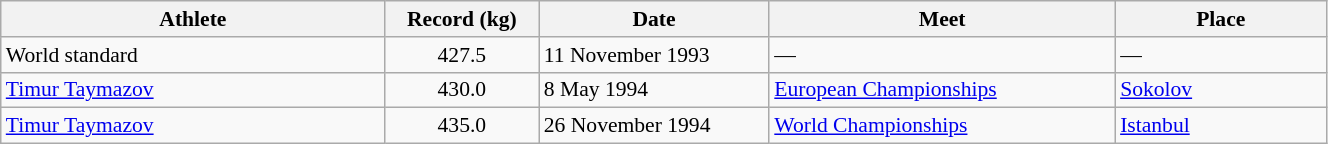<table class="wikitable" style="font-size:90%; width: 70%;">
<tr>
<th width=20%>Athlete</th>
<th width=8%>Record (kg)</th>
<th width=12%>Date</th>
<th width=18%>Meet</th>
<th width=11%>Place</th>
</tr>
<tr>
<td>World standard</td>
<td align="center">427.5</td>
<td>11 November 1993</td>
<td>—</td>
<td>—</td>
</tr>
<tr>
<td> <a href='#'>Timur Taymazov</a></td>
<td align="center">430.0</td>
<td>8 May 1994</td>
<td><a href='#'>European Championships</a></td>
<td><a href='#'>Sokolov</a></td>
</tr>
<tr>
<td> <a href='#'>Timur Taymazov</a></td>
<td align="center">435.0</td>
<td>26 November 1994</td>
<td><a href='#'>World Championships</a></td>
<td><a href='#'>Istanbul</a></td>
</tr>
</table>
